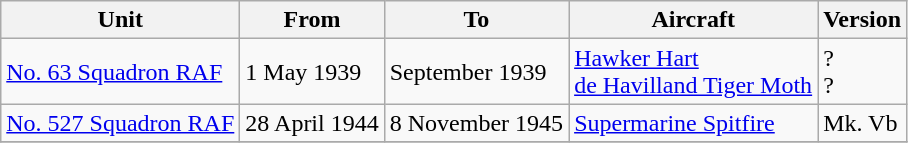<table class="wikitable">
<tr>
<th>Unit</th>
<th>From</th>
<th>To</th>
<th>Aircraft</th>
<th>Version</th>
</tr>
<tr>
<td><a href='#'>No. 63 Squadron RAF</a></td>
<td>1 May 1939</td>
<td>September 1939</td>
<td><a href='#'>Hawker Hart</a><br><a href='#'>de Havilland Tiger Moth</a></td>
<td>?<br>?</td>
</tr>
<tr>
<td><a href='#'>No. 527 Squadron RAF</a></td>
<td>28 April 1944</td>
<td>8 November 1945</td>
<td><a href='#'>Supermarine Spitfire</a></td>
<td>Mk. Vb</td>
</tr>
<tr>
</tr>
</table>
